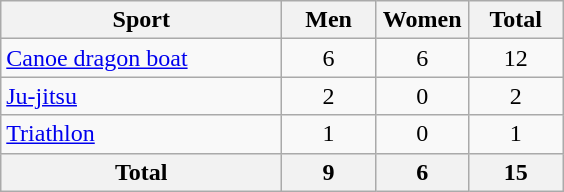<table class="wikitable sortable" style="text-align:center;">
<tr>
<th width=180>Sport</th>
<th width=55>Men</th>
<th width=55>Women</th>
<th width=55>Total</th>
</tr>
<tr>
<td align=left><a href='#'>Canoe dragon boat</a></td>
<td>6</td>
<td>6</td>
<td>12</td>
</tr>
<tr>
<td align=left><a href='#'>Ju-jitsu</a></td>
<td>2</td>
<td>0</td>
<td>2</td>
</tr>
<tr>
<td align=left><a href='#'>Triathlon</a></td>
<td>1</td>
<td>0</td>
<td>1</td>
</tr>
<tr>
<th>Total</th>
<th>9</th>
<th>6</th>
<th>15</th>
</tr>
</table>
